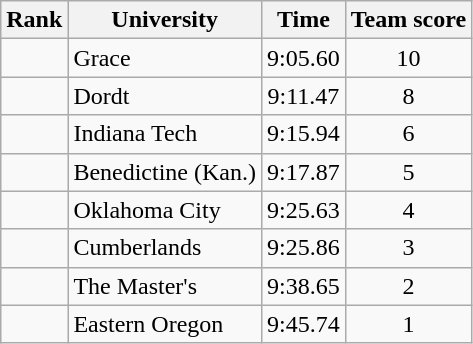<table class="wikitable sortable" style="text-align:center">
<tr>
<th>Rank</th>
<th>University</th>
<th>Time</th>
<th>Team score</th>
</tr>
<tr>
<td></td>
<td align=left>Grace</td>
<td>9:05.60</td>
<td>10</td>
</tr>
<tr>
<td></td>
<td align=left>Dordt</td>
<td>9:11.47</td>
<td>8</td>
</tr>
<tr>
<td></td>
<td align=left>Indiana Tech</td>
<td>9:15.94</td>
<td>6</td>
</tr>
<tr>
<td></td>
<td align=left>Benedictine (Kan.)</td>
<td>9:17.87</td>
<td>5</td>
</tr>
<tr>
<td></td>
<td align=left>Oklahoma City</td>
<td>9:25.63</td>
<td>4</td>
</tr>
<tr>
<td></td>
<td align=left>Cumberlands</td>
<td>9:25.86</td>
<td>3</td>
</tr>
<tr>
<td></td>
<td align=left>The Master's</td>
<td>9:38.65</td>
<td>2</td>
</tr>
<tr>
<td></td>
<td align=left>Eastern Oregon</td>
<td>9:45.74</td>
<td>1</td>
</tr>
</table>
